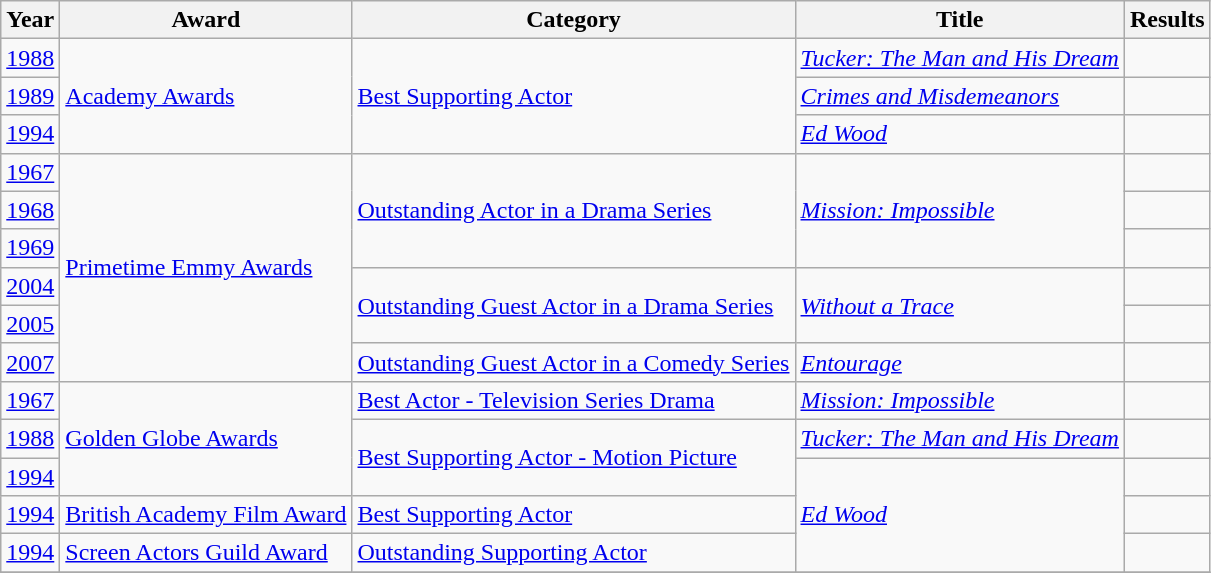<table class="wikitable">
<tr>
<th>Year</th>
<th>Award</th>
<th>Category</th>
<th>Title</th>
<th>Results</th>
</tr>
<tr>
<td><a href='#'>1988</a></td>
<td rowspan=3><a href='#'>Academy Awards</a></td>
<td rowspan=3><a href='#'>Best Supporting Actor</a></td>
<td><em><a href='#'>Tucker: The Man and His Dream</a></em></td>
<td></td>
</tr>
<tr>
<td><a href='#'>1989</a></td>
<td><em><a href='#'>Crimes and Misdemeanors</a></em></td>
<td></td>
</tr>
<tr>
<td><a href='#'>1994</a></td>
<td><em><a href='#'>Ed Wood</a></em></td>
<td></td>
</tr>
<tr>
<td><a href='#'>1967</a></td>
<td rowspan=6><a href='#'>Primetime Emmy Awards</a></td>
<td rowspan=3><a href='#'>Outstanding Actor in a Drama Series</a></td>
<td rowspan=3><em><a href='#'>Mission: Impossible</a></em></td>
<td></td>
</tr>
<tr>
<td><a href='#'>1968</a></td>
<td></td>
</tr>
<tr>
<td><a href='#'>1969</a></td>
<td></td>
</tr>
<tr>
<td><a href='#'>2004</a></td>
<td rowspan=2><a href='#'>Outstanding Guest Actor in a Drama Series</a></td>
<td rowspan=2><em><a href='#'>Without a Trace</a></em></td>
<td></td>
</tr>
<tr>
<td><a href='#'>2005</a></td>
<td></td>
</tr>
<tr>
<td><a href='#'>2007</a></td>
<td><a href='#'>Outstanding Guest Actor in a Comedy Series</a></td>
<td><em><a href='#'>Entourage</a></em></td>
<td></td>
</tr>
<tr>
<td><a href='#'>1967</a></td>
<td rowspan=3><a href='#'>Golden Globe Awards</a></td>
<td><a href='#'>Best Actor - Television Series Drama</a></td>
<td><em><a href='#'>Mission: Impossible</a></em></td>
<td></td>
</tr>
<tr>
<td><a href='#'>1988</a></td>
<td rowspan=2><a href='#'>Best Supporting Actor - Motion Picture</a></td>
<td><em><a href='#'>Tucker: The Man and His Dream</a></em></td>
<td></td>
</tr>
<tr>
<td><a href='#'>1994</a></td>
<td rowspan=3><em><a href='#'>Ed Wood</a></em></td>
<td></td>
</tr>
<tr>
<td><a href='#'>1994</a></td>
<td><a href='#'>British Academy Film Award</a></td>
<td><a href='#'>Best Supporting Actor</a></td>
<td></td>
</tr>
<tr>
<td><a href='#'>1994</a></td>
<td><a href='#'>Screen Actors Guild Award</a></td>
<td><a href='#'>Outstanding Supporting Actor</a></td>
<td></td>
</tr>
<tr>
</tr>
</table>
